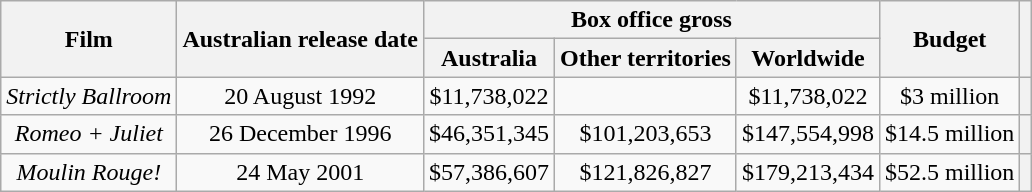<table class="wikitable sortable" style="text-align:center;">
<tr>
<th rowspan="2">Film</th>
<th scope="col" rowspan="2">Australian release date</th>
<th colspan="3">Box office gross</th>
<th rowspan="2">Budget</th>
<th class="unsortable" rowspan="2"></th>
</tr>
<tr>
<th>Australia</th>
<th>Other territories</th>
<th>Worldwide</th>
</tr>
<tr>
<td><em>Strictly Ballroom</em></td>
<td>20 August 1992</td>
<td>$11,738,022</td>
<td></td>
<td>$11,738,022</td>
<td>$3 million</td>
<th></th>
</tr>
<tr>
<td><em>Romeo + Juliet</em></td>
<td>26 December 1996</td>
<td>$46,351,345</td>
<td>$101,203,653</td>
<td>$147,554,998</td>
<td>$14.5 million</td>
<th></th>
</tr>
<tr>
<td><em>Moulin Rouge!</em></td>
<td>24 May 2001</td>
<td>$57,386,607</td>
<td>$121,826,827</td>
<td>$179,213,434</td>
<td>$52.5 million</td>
<th></th>
</tr>
</table>
